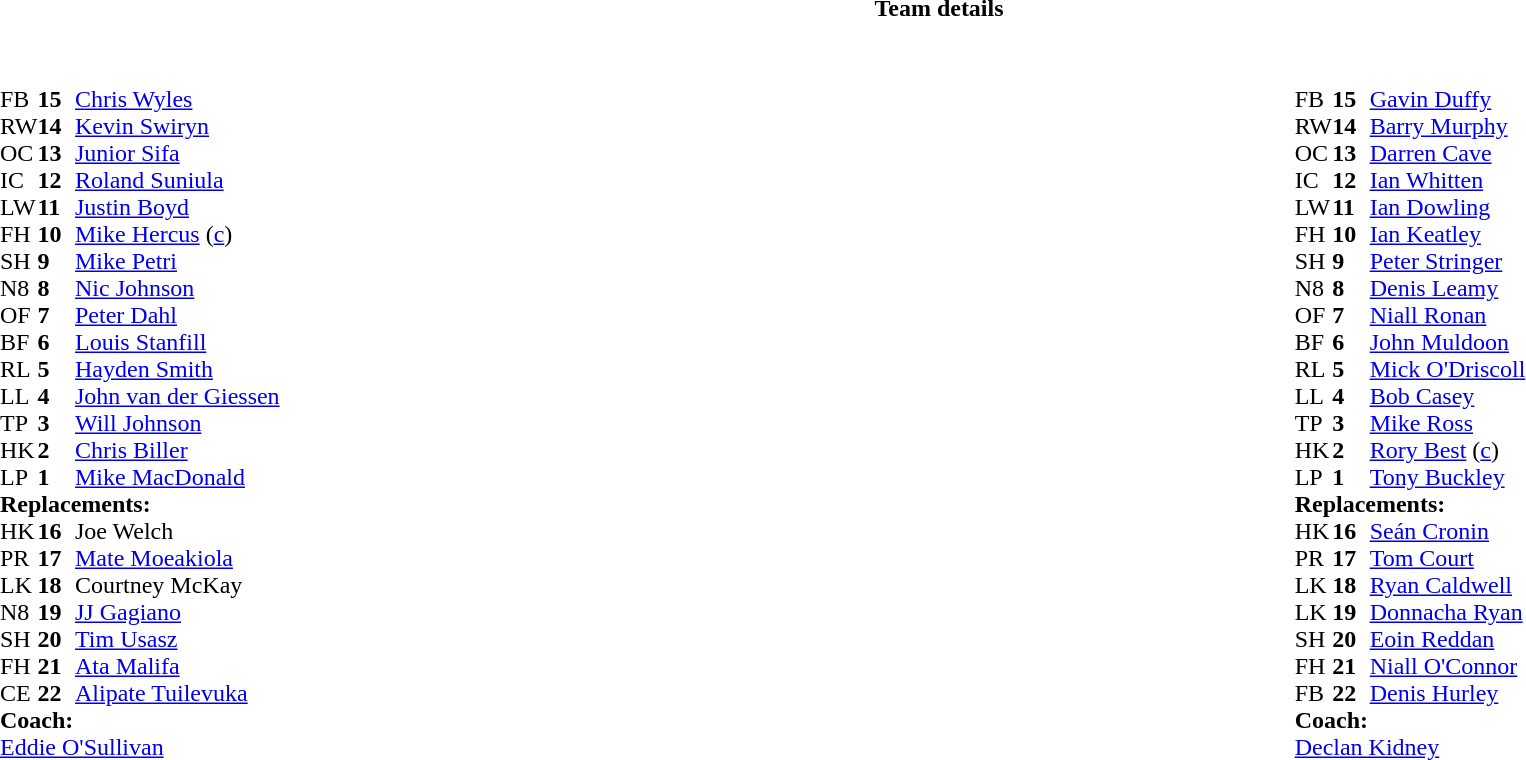<table border="0" width="100%">
<tr>
<th>Team details</th>
</tr>
<tr>
<td><br><table width="100%">
<tr>
<td valign="top" width="50%"><br><table style="font-size: 100%" cellspacing="0" cellpadding="0">
<tr>
<th width="25"></th>
<th width="25"></th>
</tr>
<tr>
<td>FB</td>
<td><strong>15</strong></td>
<td><a href='#'>Chris Wyles</a></td>
</tr>
<tr>
<td>RW</td>
<td><strong>14</strong></td>
<td><a href='#'>Kevin Swiryn</a></td>
</tr>
<tr>
<td>OC</td>
<td><strong>13</strong></td>
<td><a href='#'>Junior Sifa</a></td>
</tr>
<tr>
<td>IC</td>
<td><strong>12</strong></td>
<td><a href='#'>Roland Suniula</a></td>
</tr>
<tr>
<td>LW</td>
<td><strong>11</strong></td>
<td><a href='#'>Justin Boyd</a></td>
</tr>
<tr>
<td>FH</td>
<td><strong>10</strong></td>
<td><a href='#'>Mike Hercus</a> (<a href='#'>c</a>)</td>
</tr>
<tr>
<td>SH</td>
<td><strong>9</strong></td>
<td><a href='#'>Mike Petri</a></td>
</tr>
<tr>
<td>N8</td>
<td><strong>8</strong></td>
<td><a href='#'>Nic Johnson</a></td>
</tr>
<tr>
<td>OF</td>
<td><strong>7</strong></td>
<td><a href='#'>Peter Dahl</a></td>
</tr>
<tr>
<td>BF</td>
<td><strong>6</strong></td>
<td><a href='#'>Louis Stanfill</a></td>
</tr>
<tr>
<td>RL</td>
<td><strong>5</strong></td>
<td><a href='#'>Hayden Smith</a></td>
</tr>
<tr>
<td>LL</td>
<td><strong>4</strong></td>
<td><a href='#'>John van der Giessen</a></td>
</tr>
<tr>
<td>TP</td>
<td><strong>3</strong></td>
<td><a href='#'>Will Johnson</a></td>
</tr>
<tr>
<td>HK</td>
<td><strong>2</strong></td>
<td><a href='#'>Chris Biller</a></td>
</tr>
<tr>
<td>LP</td>
<td><strong>1</strong></td>
<td><a href='#'>Mike MacDonald</a></td>
</tr>
<tr>
<td colspan=3><strong>Replacements:</strong></td>
</tr>
<tr>
<td>HK</td>
<td><strong>16</strong></td>
<td>Joe Welch</td>
</tr>
<tr>
<td>PR</td>
<td><strong>17</strong></td>
<td><a href='#'>Mate Moeakiola</a></td>
</tr>
<tr>
<td>LK</td>
<td><strong>18</strong></td>
<td>Courtney McKay</td>
</tr>
<tr>
<td>N8</td>
<td><strong>19</strong></td>
<td><a href='#'>JJ Gagiano</a></td>
</tr>
<tr>
<td>SH</td>
<td><strong>20</strong></td>
<td><a href='#'>Tim Usasz</a></td>
</tr>
<tr>
<td>FH</td>
<td><strong>21</strong></td>
<td><a href='#'>Ata Malifa</a></td>
</tr>
<tr>
<td>CE</td>
<td><strong>22</strong></td>
<td><a href='#'>Alipate Tuilevuka</a></td>
</tr>
<tr>
<td colspan=3><strong>Coach:</strong></td>
</tr>
<tr>
<td colspan="4"> <a href='#'>Eddie O'Sullivan</a></td>
</tr>
</table>
</td>
<td valign="top" width="50%"><br><table style="font-size: 100%" cellspacing="0" cellpadding="0" align="center">
<tr>
<th width="25"></th>
<th width="25"></th>
</tr>
<tr>
<td>FB</td>
<td><strong>15</strong></td>
<td><a href='#'>Gavin Duffy</a></td>
</tr>
<tr>
<td>RW</td>
<td><strong>14</strong></td>
<td><a href='#'>Barry Murphy</a></td>
</tr>
<tr>
<td>OC</td>
<td><strong>13</strong></td>
<td><a href='#'>Darren Cave</a></td>
</tr>
<tr>
<td>IC</td>
<td><strong>12</strong></td>
<td><a href='#'>Ian Whitten</a></td>
</tr>
<tr>
<td>LW</td>
<td><strong>11</strong></td>
<td><a href='#'>Ian Dowling</a></td>
</tr>
<tr>
<td>FH</td>
<td><strong>10</strong></td>
<td><a href='#'>Ian Keatley</a></td>
</tr>
<tr>
<td>SH</td>
<td><strong>9</strong></td>
<td><a href='#'>Peter Stringer</a></td>
</tr>
<tr>
<td>N8</td>
<td><strong>8</strong></td>
<td><a href='#'>Denis Leamy</a></td>
</tr>
<tr>
<td>OF</td>
<td><strong>7</strong></td>
<td><a href='#'>Niall Ronan</a></td>
</tr>
<tr>
<td>BF</td>
<td><strong>6</strong></td>
<td><a href='#'>John Muldoon</a></td>
</tr>
<tr>
<td>RL</td>
<td><strong>5</strong></td>
<td><a href='#'>Mick O'Driscoll</a></td>
</tr>
<tr>
<td>LL</td>
<td><strong>4</strong></td>
<td><a href='#'>Bob Casey</a></td>
</tr>
<tr>
<td>TP</td>
<td><strong>3</strong></td>
<td><a href='#'>Mike Ross</a></td>
</tr>
<tr>
<td>HK</td>
<td><strong>2</strong></td>
<td><a href='#'>Rory Best</a> (<a href='#'>c</a>)</td>
</tr>
<tr>
<td>LP</td>
<td><strong>1</strong></td>
<td><a href='#'>Tony Buckley</a></td>
</tr>
<tr>
<td colspan=3><strong>Replacements:</strong></td>
</tr>
<tr>
<td>HK</td>
<td><strong>16</strong></td>
<td><a href='#'>Seán Cronin</a></td>
</tr>
<tr>
<td>PR</td>
<td><strong>17</strong></td>
<td><a href='#'>Tom Court</a></td>
</tr>
<tr>
<td>LK</td>
<td><strong>18</strong></td>
<td><a href='#'>Ryan Caldwell</a></td>
</tr>
<tr>
<td>LK</td>
<td><strong>19</strong></td>
<td><a href='#'>Donnacha Ryan</a></td>
</tr>
<tr>
<td>SH</td>
<td><strong>20</strong></td>
<td><a href='#'>Eoin Reddan</a></td>
</tr>
<tr>
<td>FH</td>
<td><strong>21</strong></td>
<td><a href='#'>Niall O'Connor</a></td>
</tr>
<tr>
<td>FB</td>
<td><strong>22</strong></td>
<td><a href='#'>Denis Hurley</a></td>
</tr>
<tr>
<td colspan=3><strong>Coach:</strong></td>
</tr>
<tr>
<td colspan="4"> <a href='#'>Declan Kidney</a></td>
</tr>
</table>
</td>
</tr>
</table>
<table width=100% style="font-size: 100%">
<tr>
<td></td>
</tr>
</table>
</td>
</tr>
</table>
